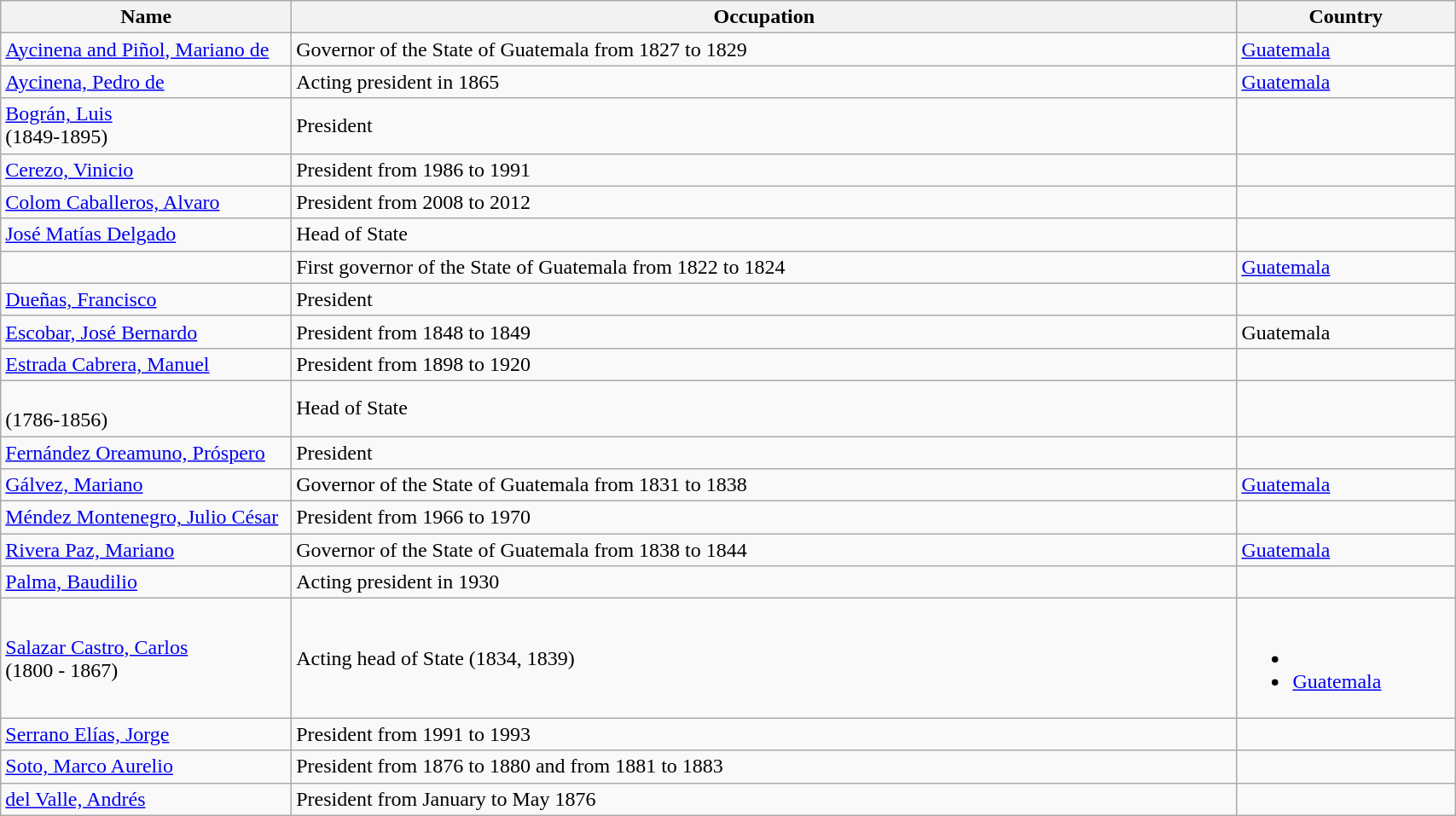<table class="mw-collapsible mw-collapsed wikitable sortable" width=90%>
<tr>
<th style= color:black; font-size:100%" align=center width=20%><strong>Name</strong></th>
<th style= color:black; font-size:100%" align=center><strong>Occupation</strong></th>
<th style= color:black; font-size:100%" align=center width=15%><strong>Country</strong></th>
</tr>
<tr>
<td><a href='#'>Aycinena and Piñol, Mariano de</a><br></td>
<td>Governor of the State of Guatemala from 1827 to 1829</td>
<td> <a href='#'>Guatemala</a></td>
</tr>
<tr>
<td><a href='#'>Aycinena, Pedro de</a><br></td>
<td>Acting president in 1865</td>
<td> <a href='#'>Guatemala</a></td>
</tr>
<tr>
<td><a href='#'>Bográn, Luis</a><br>(1849-1895)</td>
<td>President</td>
<td></td>
</tr>
<tr>
<td><a href='#'>Cerezo, Vinicio</a></td>
<td>President from 1986 to 1991</td>
<td></td>
</tr>
<tr>
<td><a href='#'>Colom Caballeros, Alvaro</a></td>
<td>President from 2008 to 2012</td>
<td></td>
</tr>
<tr>
<td><a href='#'>José Matías Delgado</a></td>
<td>Head of State</td>
<td></td>
</tr>
<tr>
<td> </td>
<td>First governor of the State of Guatemala from 1822 to 1824</td>
<td> <a href='#'>Guatemala</a></td>
</tr>
<tr>
<td><a href='#'>Dueñas, Francisco</a></td>
<td>President</td>
<td></td>
</tr>
<tr>
<td><a href='#'>Escobar, José Bernardo</a></td>
<td>President from 1848 to 1849</td>
<td> Guatemala</td>
</tr>
<tr>
<td><a href='#'>Estrada Cabrera, Manuel</a></td>
<td>President from 1898 to 1920</td>
<td></td>
</tr>
<tr>
<td><br>(1786-1856)</td>
<td>Head of State</td>
<td></td>
</tr>
<tr>
<td><a href='#'>Fernández Oreamuno, Próspero</a></td>
<td>President</td>
<td></td>
</tr>
<tr>
<td><a href='#'>Gálvez, Mariano</a></td>
<td>Governor of the State of Guatemala from 1831 to 1838</td>
<td> <a href='#'>Guatemala</a></td>
</tr>
<tr>
<td><a href='#'>Méndez Montenegro, Julio César</a></td>
<td>President from 1966 to 1970</td>
<td></td>
</tr>
<tr>
<td><a href='#'>Rivera Paz, Mariano</a></td>
<td>Governor of the State of Guatemala from 1838 to 1844</td>
<td> <a href='#'>Guatemala</a></td>
</tr>
<tr>
<td><a href='#'>Palma, Baudilio</a></td>
<td>Acting president in 1930</td>
<td></td>
</tr>
<tr>
<td><a href='#'>Salazar Castro, Carlos</a><br>(1800 - 1867)</td>
<td>Acting head of State (1834, 1839)</td>
<td><br><ul><li></li><li> <a href='#'>Guatemala</a></li></ul></td>
</tr>
<tr>
<td><a href='#'>Serrano Elías, Jorge</a></td>
<td>President from 1991 to 1993</td>
<td></td>
</tr>
<tr>
<td><a href='#'>Soto, Marco Aurelio</a></td>
<td>President from 1876 to 1880 and from 1881 to 1883</td>
<td></td>
</tr>
<tr>
<td><a href='#'>del Valle, Andrés</a></td>
<td>President from January to May 1876</td>
<td></td>
</tr>
</table>
